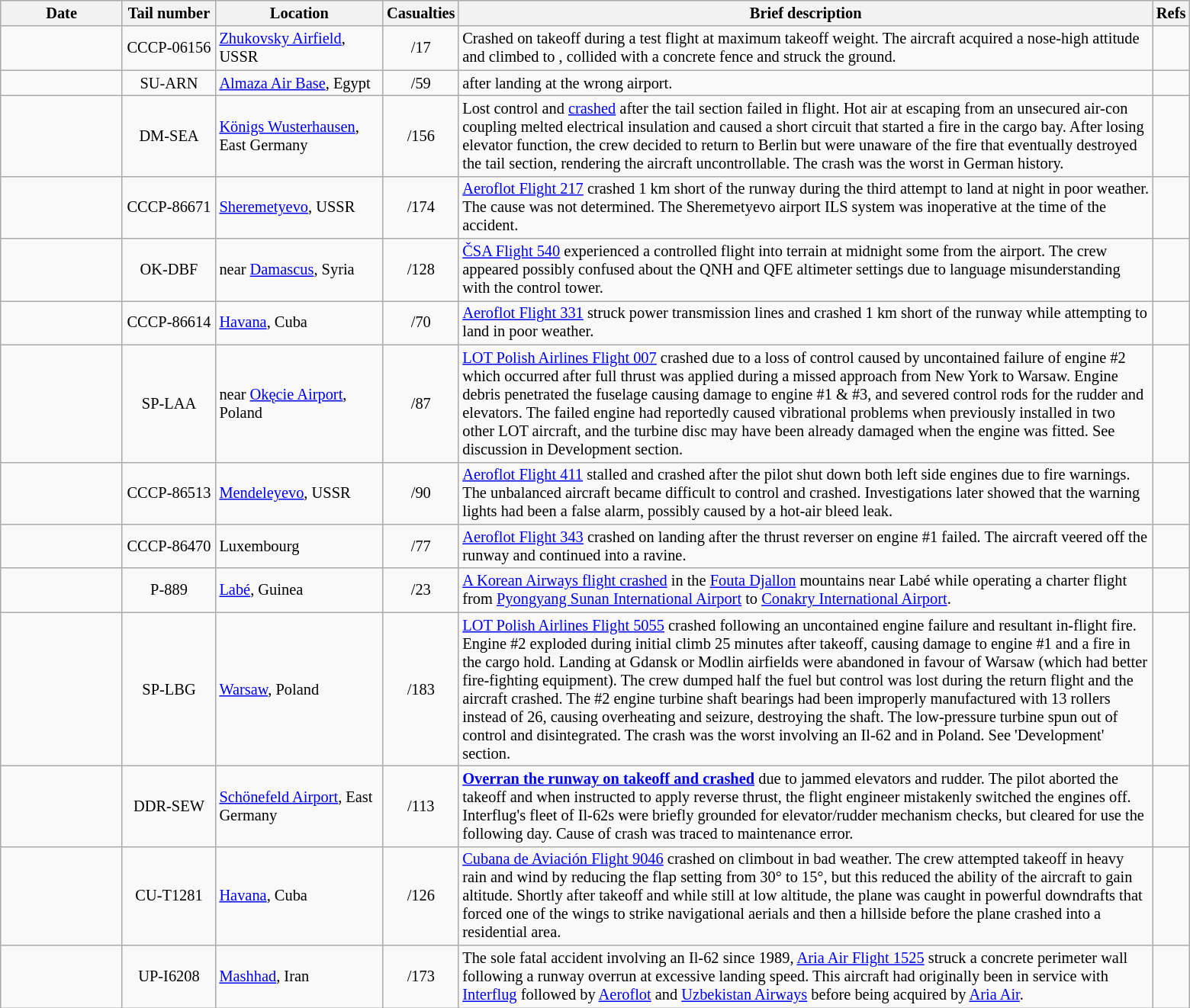<table class="wikitable sortable" style="font-size: 85%">
<tr>
<th style="width:100px;">Date</th>
<th style="width:75px;">Tail number</th>
<th style="width:140px;">Location</th>
<th width="50">Casualties</th>
<th style="width:600px;">Brief description</th>
<th width="25">Refs</th>
</tr>
<tr>
<td align=center></td>
<td align=center>СССР-06156</td>
<td><a href='#'>Zhukovsky Airfield</a>, USSR</td>
<td align=center>/17</td>
<td>Crashed on takeoff during a test flight at maximum takeoff weight. The aircraft acquired a nose-high attitude and climbed to , collided with a concrete fence and struck the ground.</td>
<td align=center></td>
</tr>
<tr>
<td align=center></td>
<td align=center>SU-ARN</td>
<td><a href='#'>Almaza Air Base</a>, Egypt</td>
<td align=center>/59</td>
<td> after landing at the wrong airport.</td>
<td align=center></td>
</tr>
<tr>
<td align=center></td>
<td align=center>DM-SEA</td>
<td><a href='#'>Königs Wusterhausen</a>, East Germany</td>
<td align=center>/156</td>
<td>Lost control and <a href='#'>crashed</a> after the tail section failed in flight. Hot air at  escaping from an unsecured air-con coupling melted electrical insulation and caused a short circuit that started a fire in the cargo bay. After losing elevator function, the crew decided to return to Berlin but were unaware of the fire that eventually destroyed the tail section, rendering the aircraft uncontrollable. The crash was the worst in German history.</td>
<td align=center></td>
</tr>
<tr>
<td align=center></td>
<td align=center>СССР-86671</td>
<td><a href='#'>Sheremetyevo</a>, USSR</td>
<td align=center>/174</td>
<td><a href='#'>Aeroflot Flight 217</a> crashed 1 km short of the runway during the third attempt to land at night in poor weather. The cause was not determined. The Sheremetyevo airport ILS system was inoperative at the time of the accident.</td>
<td align=center></td>
</tr>
<tr>
<td align=center></td>
<td align=center>OK-DBF</td>
<td>near <a href='#'>Damascus</a>, Syria</td>
<td align=center>/128</td>
<td><a href='#'>ČSA Flight 540</a> experienced a controlled flight into terrain at midnight some  from the airport. The crew appeared possibly confused about the QNH and QFE altimeter settings due to language misunderstanding with the control tower.</td>
<td align=center></td>
</tr>
<tr>
<td align=center></td>
<td align=center>СССР-86614</td>
<td><a href='#'>Havana</a>, Cuba</td>
<td align=center>/70</td>
<td><a href='#'>Aeroflot Flight 331</a> struck power transmission lines and crashed 1 km short of the runway while attempting to land in poor weather.</td>
<td align=center></td>
</tr>
<tr>
<td align=center></td>
<td align=center>SP-LAA</td>
<td>near <a href='#'>Okęcie Airport</a>, Poland</td>
<td align=center>/87</td>
<td><a href='#'>LOT Polish Airlines Flight 007</a> crashed due to a loss of control caused by uncontained failure of engine #2 which occurred after full thrust was applied during a missed approach from New York to Warsaw. Engine debris penetrated the fuselage causing damage to engine #1 & #3, and severed control rods for the rudder and elevators. The failed engine had reportedly caused vibrational problems when previously installed in two other LOT aircraft, and the turbine disc may have been already damaged when the engine was fitted. See discussion in Development section.</td>
<td align=center></td>
</tr>
<tr>
<td align=center></td>
<td align=center>СССР-86513</td>
<td><a href='#'>Mendeleyevo</a>, USSR</td>
<td align=center>/90</td>
<td><a href='#'>Aeroflot Flight 411</a> stalled and crashed after the pilot shut down both left side engines due to fire warnings. The unbalanced aircraft became difficult to control and crashed. Investigations later showed that the warning lights had been a false alarm, possibly caused by a hot-air bleed leak.</td>
<td align=center></td>
</tr>
<tr>
<td align=center></td>
<td align=center>СССР-86470</td>
<td>Luxembourg</td>
<td align=center>/77</td>
<td><a href='#'>Aeroflot Flight 343</a> crashed on landing after the thrust reverser on engine #1 failed. The aircraft veered off the runway and continued into a ravine.</td>
<td align=center></td>
</tr>
<tr>
<td align=center></td>
<td align=center>P-889</td>
<td><a href='#'>Labé</a>, Guinea</td>
<td align=center>/23</td>
<td><a href='#'>A Korean Airways flight crashed</a> in the <a href='#'>Fouta Djallon</a> mountains near Labé while operating a charter flight from <a href='#'>Pyongyang Sunan International Airport</a> to <a href='#'>Conakry International Airport</a>.</td>
<td align=center></td>
</tr>
<tr>
<td align=center></td>
<td align=center>SP-LBG</td>
<td><a href='#'>Warsaw</a>, Poland</td>
<td align=center>/183</td>
<td><a href='#'>LOT Polish Airlines Flight 5055</a> crashed following an uncontained engine failure and resultant in-flight fire. Engine #2 exploded during initial climb 25 minutes after takeoff, causing damage to engine #1 and a fire in the cargo hold. Landing at Gdansk or Modlin airfields were abandoned in favour of Warsaw (which had better fire-fighting equipment). The crew dumped half the fuel but control was lost during the return flight and the aircraft crashed. The #2 engine turbine shaft bearings had been improperly manufactured with 13 rollers instead of 26, causing overheating and seizure, destroying the shaft. The low-pressure turbine spun out of control and disintegrated. The crash was the worst involving an Il-62 and in Poland. See 'Development' section.</td>
<td align=center></td>
</tr>
<tr>
<td align=center></td>
<td align=center>DDR-SEW</td>
<td><a href='#'>Schönefeld Airport</a>, East Germany</td>
<td align=center>/113</td>
<td><strong><a href='#'>Overran the runway on takeoff and crashed</a></strong> due to jammed elevators and rudder. The pilot aborted the takeoff and when instructed to apply reverse thrust, the flight engineer mistakenly switched the engines off. Interflug's fleet of Il-62s were briefly grounded for elevator/rudder mechanism checks, but cleared for use the following day. Cause of crash was traced to maintenance error.</td>
<td align=center></td>
</tr>
<tr>
<td align=center></td>
<td align=center>CU-T1281</td>
<td><a href='#'>Havana</a>, Cuba</td>
<td align=center>/126</td>
<td><a href='#'>Cubana de Aviación Flight 9046</a> crashed on climbout in bad weather. The crew attempted takeoff in heavy rain and wind by reducing the flap setting from 30° to 15°, but this reduced the ability of the aircraft to gain altitude. Shortly after takeoff and while still at low altitude, the plane was caught in powerful downdrafts that forced one of the wings to strike navigational aerials and then a hillside before the plane crashed into a residential area.</td>
<td align=center></td>
</tr>
<tr>
<td align=center></td>
<td align=center>UP-I6208</td>
<td><a href='#'>Mashhad</a>, Iran</td>
<td align=center>/173</td>
<td>The sole fatal accident involving an Il-62 since 1989, <a href='#'>Aria Air Flight 1525</a> struck a concrete perimeter wall following a runway overrun at excessive landing speed. This aircraft had originally been in service with <a href='#'>Interflug</a> followed by <a href='#'>Aeroflot</a> and <a href='#'>Uzbekistan Airways</a> before being acquired by <a href='#'>Aria Air</a>.</td>
<td align=center></td>
</tr>
</table>
